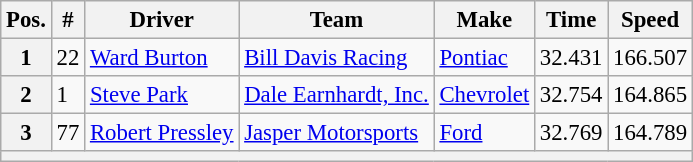<table class="wikitable" style="font-size:95%">
<tr>
<th>Pos.</th>
<th>#</th>
<th>Driver</th>
<th>Team</th>
<th>Make</th>
<th>Time</th>
<th>Speed</th>
</tr>
<tr>
<th>1</th>
<td>22</td>
<td><a href='#'>Ward Burton</a></td>
<td><a href='#'>Bill Davis Racing</a></td>
<td><a href='#'>Pontiac</a></td>
<td>32.431</td>
<td>166.507</td>
</tr>
<tr>
<th>2</th>
<td>1</td>
<td><a href='#'>Steve Park</a></td>
<td><a href='#'>Dale Earnhardt, Inc.</a></td>
<td><a href='#'>Chevrolet</a></td>
<td>32.754</td>
<td>164.865</td>
</tr>
<tr>
<th>3</th>
<td>77</td>
<td><a href='#'>Robert Pressley</a></td>
<td><a href='#'>Jasper Motorsports</a></td>
<td><a href='#'>Ford</a></td>
<td>32.769</td>
<td>164.789</td>
</tr>
<tr>
<th colspan="7"></th>
</tr>
</table>
